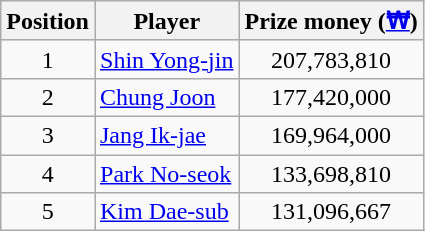<table class="wikitable">
<tr>
<th>Position</th>
<th>Player</th>
<th>Prize money (<a href='#'>₩</a>)</th>
</tr>
<tr>
<td align=center>1</td>
<td> <a href='#'>Shin Yong-jin</a></td>
<td align=center>207,783,810</td>
</tr>
<tr>
<td align=center>2</td>
<td> <a href='#'>Chung Joon</a></td>
<td align=center>177,420,000</td>
</tr>
<tr>
<td align=center>3</td>
<td> <a href='#'>Jang Ik-jae</a></td>
<td align=center>169,964,000</td>
</tr>
<tr>
<td align=center>4</td>
<td> <a href='#'>Park No-seok</a></td>
<td align=center>133,698,810</td>
</tr>
<tr>
<td align=center>5</td>
<td> <a href='#'>Kim Dae-sub</a></td>
<td align=center>131,096,667</td>
</tr>
</table>
